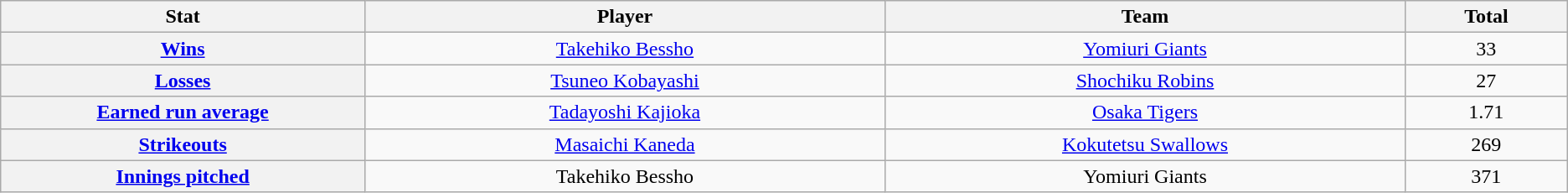<table class="wikitable" style="text-align:center;">
<tr>
<th scope="col" width="7%">Stat</th>
<th scope="col" width="10%">Player</th>
<th scope="col" width="10%">Team</th>
<th scope="col" width="3%">Total</th>
</tr>
<tr>
<th scope="row" style="text-align:center;"><a href='#'>Wins</a></th>
<td><a href='#'>Takehiko Bessho</a></td>
<td><a href='#'>Yomiuri Giants</a></td>
<td>33</td>
</tr>
<tr>
<th scope="row" style="text-align:center;"><a href='#'>Losses</a></th>
<td><a href='#'>Tsuneo Kobayashi</a></td>
<td><a href='#'>Shochiku Robins</a></td>
<td>27</td>
</tr>
<tr>
<th scope="row" style="text-align:center;"><a href='#'>Earned run average</a></th>
<td><a href='#'>Tadayoshi Kajioka</a></td>
<td><a href='#'>Osaka Tigers</a></td>
<td>1.71</td>
</tr>
<tr>
<th scope="row" style="text-align:center;"><a href='#'>Strikeouts</a></th>
<td><a href='#'>Masaichi Kaneda</a></td>
<td><a href='#'>Kokutetsu Swallows</a></td>
<td>269</td>
</tr>
<tr>
<th scope="row" style="text-align:center;"><a href='#'>Innings pitched</a></th>
<td>Takehiko Bessho</td>
<td>Yomiuri Giants</td>
<td>371</td>
</tr>
</table>
